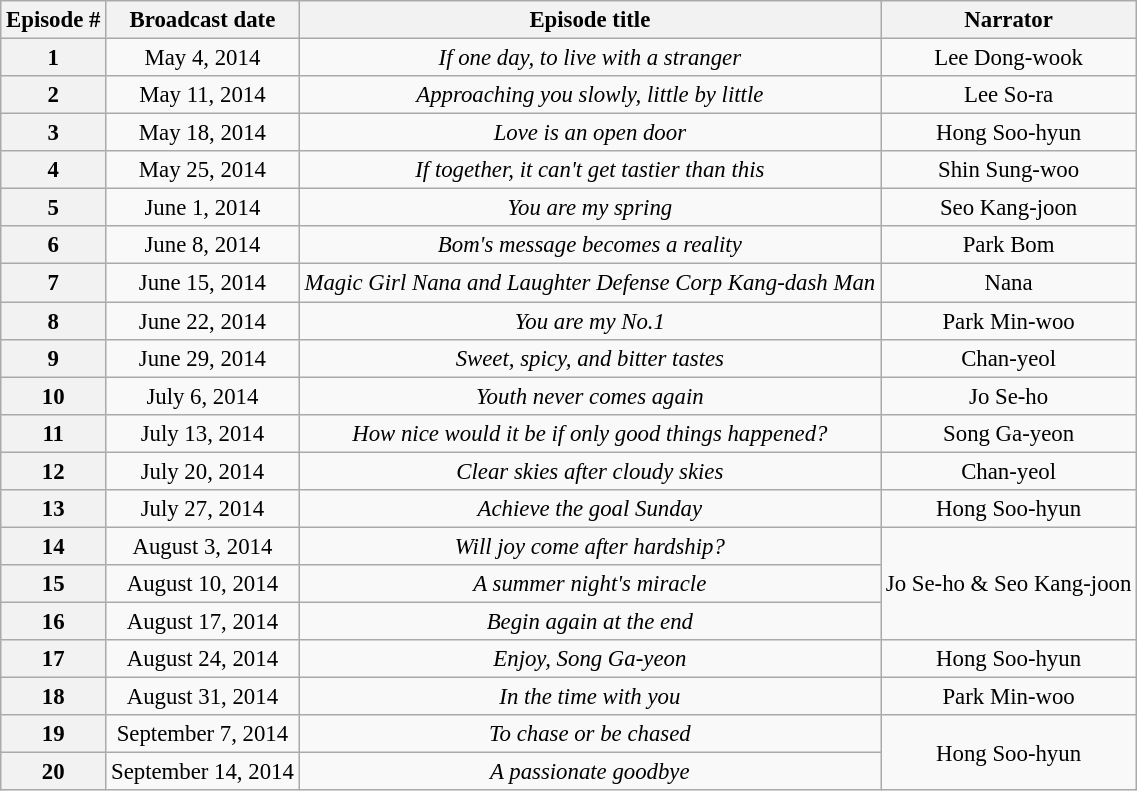<table class="wikitable" style="font-size:95%;">
<tr>
<th>Episode #</th>
<th>Broadcast date</th>
<th>Episode title</th>
<th>Narrator</th>
</tr>
<tr style="text-align:center;">
<th>1</th>
<td>May 4, 2014</td>
<td><em>If one day, to live with a stranger</em></td>
<td>Lee Dong-wook</td>
</tr>
<tr style="text-align:center;">
<th>2</th>
<td>May 11, 2014</td>
<td><em>Approaching you slowly, little by little</em></td>
<td>Lee So-ra</td>
</tr>
<tr style="text-align:center;">
<th>3</th>
<td>May 18, 2014</td>
<td><em>Love is an open door</em></td>
<td>Hong Soo-hyun</td>
</tr>
<tr style="text-align:center;">
<th>4</th>
<td>May 25, 2014</td>
<td><em>If together, it can't get tastier than this</em></td>
<td>Shin Sung-woo</td>
</tr>
<tr style="text-align:center;">
<th>5</th>
<td>June 1, 2014</td>
<td><em>You are my spring</em></td>
<td>Seo Kang-joon</td>
</tr>
<tr style="text-align:center;">
<th>6</th>
<td>June 8, 2014</td>
<td><em>Bom's message becomes a reality</em></td>
<td>Park Bom</td>
</tr>
<tr style="text-align:center;">
<th>7</th>
<td>June 15, 2014</td>
<td><em>Magic Girl Nana and Laughter Defense Corp Kang-dash Man</em></td>
<td>Nana</td>
</tr>
<tr style="text-align:center;">
<th>8</th>
<td>June 22, 2014</td>
<td><em>You are my No.1</em></td>
<td>Park Min-woo</td>
</tr>
<tr style="text-align:center;">
<th>9</th>
<td>June 29, 2014</td>
<td><em>Sweet, spicy, and bitter tastes</em></td>
<td>Chan-yeol</td>
</tr>
<tr style="text-align:center;">
<th>10</th>
<td>July 6, 2014</td>
<td><em>Youth never comes again</em></td>
<td>Jo Se-ho</td>
</tr>
<tr style="text-align:center;">
<th>11</th>
<td>July 13, 2014</td>
<td><em>How nice would it be if only good things happened?</em></td>
<td>Song Ga-yeon</td>
</tr>
<tr style="text-align:center;">
<th>12</th>
<td>July 20, 2014</td>
<td><em>Clear skies after cloudy skies</em></td>
<td>Chan-yeol</td>
</tr>
<tr style="text-align:center;">
<th>13</th>
<td>July 27, 2014</td>
<td><em>Achieve the goal Sunday</em></td>
<td>Hong Soo-hyun</td>
</tr>
<tr style="text-align:center;">
<th>14</th>
<td>August 3, 2014</td>
<td><em>Will joy come after hardship?</em></td>
<td rowspan="3">Jo Se-ho & Seo Kang-joon</td>
</tr>
<tr style="text-align:center;">
<th>15</th>
<td>August 10, 2014</td>
<td><em>A summer night's miracle</em></td>
</tr>
<tr style="text-align:center;">
<th>16</th>
<td>August 17, 2014</td>
<td><em>Begin again at the end</em></td>
</tr>
<tr style="text-align:center;">
<th>17</th>
<td>August 24, 2014</td>
<td><em>Enjoy, Song Ga-yeon</em></td>
<td>Hong Soo-hyun</td>
</tr>
<tr style="text-align:center;">
<th>18</th>
<td>August 31, 2014</td>
<td><em>In the time with you</em></td>
<td>Park Min-woo</td>
</tr>
<tr style="text-align:center;">
<th>19</th>
<td>September 7, 2014</td>
<td><em>To chase or be chased</em></td>
<td rowspan="2">Hong Soo-hyun</td>
</tr>
<tr style="text-align:center;">
<th>20</th>
<td>September 14, 2014</td>
<td><em>A passionate goodbye</em></td>
</tr>
</table>
